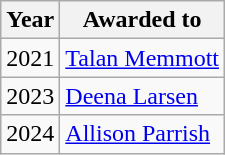<table class="wikitable">
<tr>
<th>Year</th>
<th>Awarded to</th>
</tr>
<tr>
<td>2021</td>
<td><a href='#'>Talan Memmott</a></td>
</tr>
<tr>
<td>2023</td>
<td><a href='#'>Deena Larsen</a></td>
</tr>
<tr>
<td>2024</td>
<td><a href='#'>Allison Parrish</a></td>
</tr>
</table>
